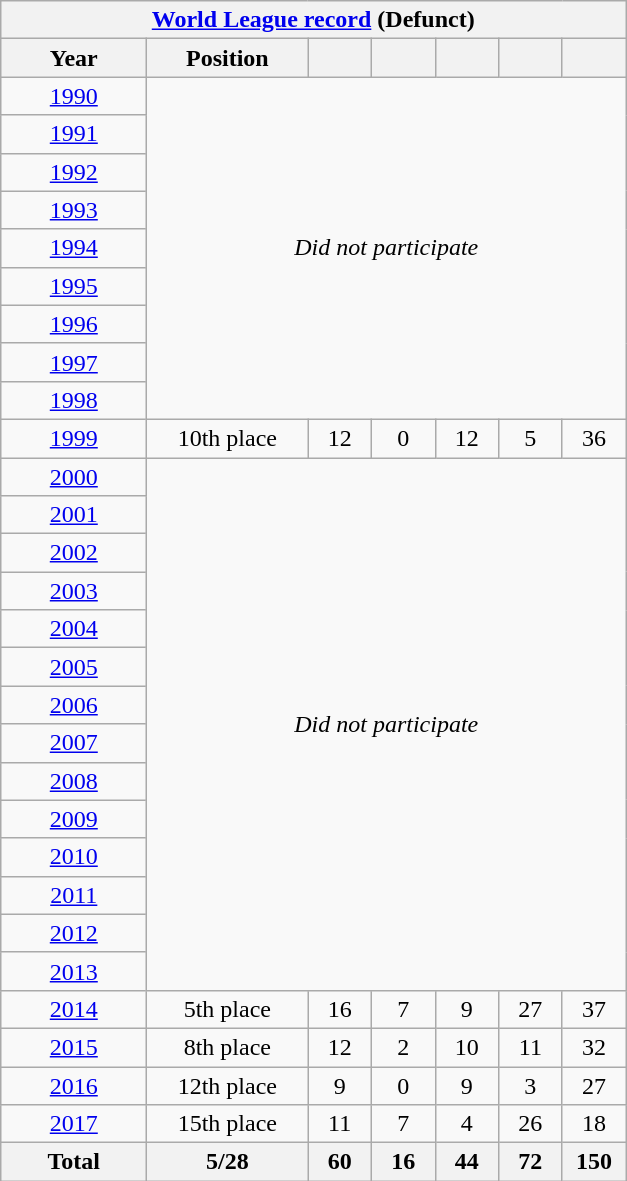<table class="wikitable" style="text-align:center">
<tr>
<th colspan=7><a href='#'>World League record</a> (Defunct)</th>
</tr>
<tr>
<th width=90>Year</th>
<th width=100>Position</th>
<th width=35></th>
<th width=35></th>
<th width=35></th>
<th width=35></th>
<th width=35></th>
</tr>
<tr>
<td> <a href='#'>1990</a></td>
<td rowspan=9 colspan=6><em>Did not participate</em></td>
</tr>
<tr>
<td> <a href='#'>1991</a></td>
</tr>
<tr>
<td> <a href='#'>1992</a></td>
</tr>
<tr>
<td> <a href='#'>1993</a></td>
</tr>
<tr>
<td> <a href='#'>1994</a></td>
</tr>
<tr>
<td> <a href='#'>1995</a></td>
</tr>
<tr>
<td> <a href='#'>1996</a></td>
</tr>
<tr>
<td> <a href='#'>1997</a></td>
</tr>
<tr>
<td> <a href='#'>1998</a></td>
</tr>
<tr>
<td> <a href='#'>1999</a></td>
<td>10th place</td>
<td>12</td>
<td>0</td>
<td>12</td>
<td>5</td>
<td>36</td>
</tr>
<tr>
<td> <a href='#'>2000</a></td>
<td rowspan=14 colspan=6><em>Did not participate</em></td>
</tr>
<tr>
<td> <a href='#'>2001</a></td>
</tr>
<tr>
<td> <a href='#'>2002</a></td>
</tr>
<tr>
<td> <a href='#'>2003</a></td>
</tr>
<tr>
<td> <a href='#'>2004</a></td>
</tr>
<tr>
<td> <a href='#'>2005</a></td>
</tr>
<tr>
<td> <a href='#'>2006</a></td>
</tr>
<tr>
<td> <a href='#'>2007</a></td>
</tr>
<tr>
<td> <a href='#'>2008</a></td>
</tr>
<tr>
<td> <a href='#'>2009</a></td>
</tr>
<tr>
<td> <a href='#'>2010</a></td>
</tr>
<tr>
<td> <a href='#'>2011</a></td>
</tr>
<tr>
<td> <a href='#'>2012</a></td>
</tr>
<tr>
<td> <a href='#'>2013</a></td>
</tr>
<tr>
<td> <a href='#'>2014</a></td>
<td>5th place</td>
<td>16</td>
<td>7</td>
<td>9</td>
<td>27</td>
<td>37</td>
</tr>
<tr>
<td> <a href='#'>2015</a></td>
<td>8th place</td>
<td>12</td>
<td>2</td>
<td>10</td>
<td>11</td>
<td>32</td>
</tr>
<tr>
<td> <a href='#'>2016</a></td>
<td>12th place</td>
<td>9</td>
<td>0</td>
<td>9</td>
<td>3</td>
<td>27</td>
</tr>
<tr>
<td> <a href='#'>2017</a></td>
<td>15th place</td>
<td>11</td>
<td>7</td>
<td>4</td>
<td>26</td>
<td>18</td>
</tr>
<tr>
<th>Total</th>
<th>5/28</th>
<th>60</th>
<th>16</th>
<th>44</th>
<th>72</th>
<th>150</th>
</tr>
</table>
